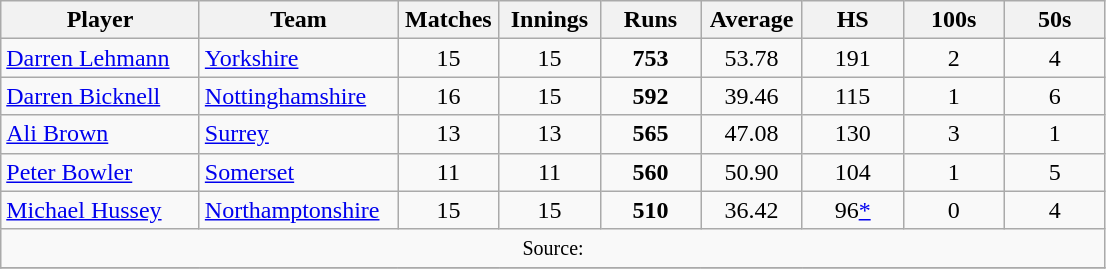<table class="wikitable" style="text-align:center;">
<tr>
<th width=125>Player</th>
<th width=125>Team</th>
<th width=60>Matches</th>
<th width=60>Innings</th>
<th width=60>Runs</th>
<th width=60>Average</th>
<th width=60>HS</th>
<th width=60>100s</th>
<th width=60>50s</th>
</tr>
<tr>
<td align="left"><a href='#'>Darren Lehmann</a></td>
<td align="left"><a href='#'>Yorkshire</a></td>
<td>15</td>
<td>15</td>
<td><strong>753</strong></td>
<td>53.78</td>
<td>191</td>
<td>2</td>
<td>4</td>
</tr>
<tr>
<td align="left"><a href='#'>Darren Bicknell</a></td>
<td align="left"><a href='#'>Nottinghamshire</a></td>
<td>16</td>
<td>15</td>
<td><strong>592</strong></td>
<td>39.46</td>
<td>115</td>
<td>1</td>
<td>6</td>
</tr>
<tr>
<td align="left"><a href='#'>Ali Brown</a></td>
<td align="left"><a href='#'>Surrey</a></td>
<td>13</td>
<td>13</td>
<td><strong>565</strong></td>
<td>47.08</td>
<td>130</td>
<td>3</td>
<td>1</td>
</tr>
<tr>
<td align="left"><a href='#'>Peter Bowler</a></td>
<td align="left"><a href='#'>Somerset</a></td>
<td>11</td>
<td>11</td>
<td><strong>560</strong></td>
<td>50.90</td>
<td>104</td>
<td>1</td>
<td>5</td>
</tr>
<tr>
<td align="left"><a href='#'>Michael Hussey</a></td>
<td align="left"><a href='#'>Northamptonshire</a></td>
<td>15</td>
<td>15</td>
<td><strong>510</strong></td>
<td>36.42</td>
<td>96<a href='#'>*</a></td>
<td>0</td>
<td>4</td>
</tr>
<tr>
<td colspan=9><small>Source:</small></td>
</tr>
<tr>
</tr>
</table>
